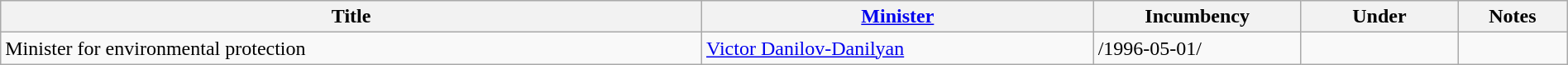<table class="wikitable" style="width:100%;">
<tr>
<th>Title</th>
<th style="width:25%;"><a href='#'>Minister</a></th>
<th style="width:160px;">Incumbency</th>
<th style="width:10%;">Under</th>
<th style="width:7%;">Notes</th>
</tr>
<tr>
<td>Minister for environmental protection</td>
<td><a href='#'>Victor Danilov-Danilyan</a></td>
<td>/1996-05-01/</td>
<td></td>
<td></td>
</tr>
</table>
